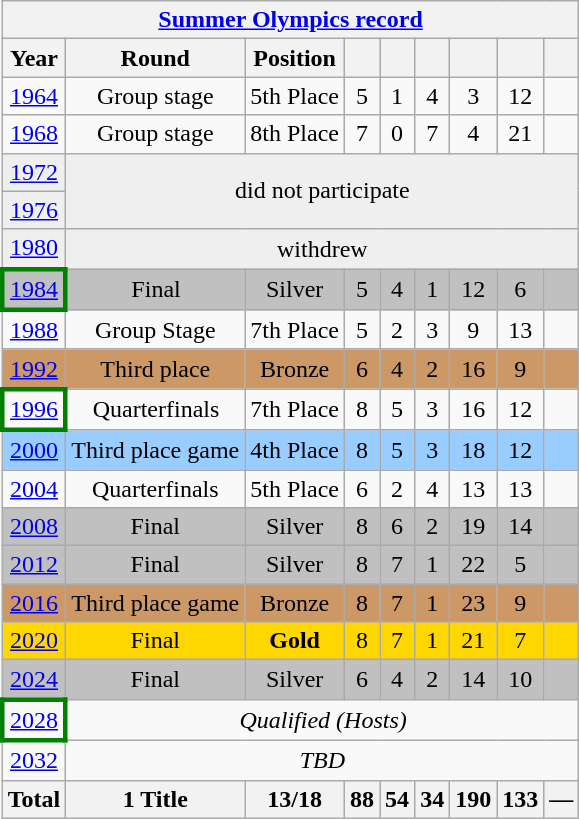<table class="wikitable" style="text-align: center;">
<tr>
<th colspan=9><a href='#'>Summer Olympics record</a></th>
</tr>
<tr>
<th>Year</th>
<th>Round</th>
<th>Position</th>
<th></th>
<th></th>
<th></th>
<th></th>
<th></th>
<th></th>
</tr>
<tr>
<td> <a href='#'>1964</a></td>
<td>Group stage</td>
<td>5th Place</td>
<td>5</td>
<td>1</td>
<td>4</td>
<td>3</td>
<td>12</td>
<td></td>
</tr>
<tr>
<td> <a href='#'>1968</a></td>
<td>Group stage</td>
<td>8th Place</td>
<td>7</td>
<td>0</td>
<td>7</td>
<td>4</td>
<td>21</td>
<td></td>
</tr>
<tr style="background:#efefef">
<td> <a href='#'>1972</a></td>
<td colspan=8 rowspan=2>did not participate</td>
</tr>
<tr style="background:#efefef">
<td> <a href='#'>1976</a></td>
</tr>
<tr style="background:#efefef">
<td> <a href='#'>1980</a></td>
<td colspan=8 rowspan=1 align=center>withdrew</td>
</tr>
<tr bgcolor=silver>
<td style="border: 3px solid green"> <a href='#'>1984</a></td>
<td>Final</td>
<td>Silver</td>
<td>5</td>
<td>4</td>
<td>1</td>
<td>12</td>
<td>6</td>
<td></td>
</tr>
<tr>
<td> <a href='#'>1988</a></td>
<td>Group Stage</td>
<td>7th Place</td>
<td>5</td>
<td>2</td>
<td>3</td>
<td>9</td>
<td>13</td>
<td></td>
</tr>
<tr bgcolor=cc9966>
<td> <a href='#'>1992</a></td>
<td>Third place</td>
<td>Bronze</td>
<td>6</td>
<td>4</td>
<td>2</td>
<td>16</td>
<td>9</td>
<td></td>
</tr>
<tr>
<td style="border: 3px solid green"> <a href='#'>1996</a></td>
<td>Quarterfinals</td>
<td>7th Place</td>
<td>8</td>
<td>5</td>
<td>3</td>
<td>16</td>
<td>12</td>
<td></td>
</tr>
<tr bgcolor=#9acdff>
<td> <a href='#'>2000</a></td>
<td>Third place game</td>
<td>4th Place</td>
<td>8</td>
<td>5</td>
<td>3</td>
<td>18</td>
<td>12</td>
<td></td>
</tr>
<tr>
<td> <a href='#'>2004</a></td>
<td>Quarterfinals</td>
<td>5th Place</td>
<td>6</td>
<td>2</td>
<td>4</td>
<td>13</td>
<td>13</td>
<td></td>
</tr>
<tr bgcolor=silver>
<td> <a href='#'>2008</a></td>
<td>Final</td>
<td>Silver</td>
<td>8</td>
<td>6</td>
<td>2</td>
<td>19</td>
<td>14</td>
<td></td>
</tr>
<tr bgcolor=silver>
<td> <a href='#'>2012</a></td>
<td>Final</td>
<td>Silver</td>
<td>8</td>
<td>7</td>
<td>1</td>
<td>22</td>
<td>5</td>
<td></td>
</tr>
<tr bgcolor=cc9966>
<td> <a href='#'>2016</a></td>
<td>Third place game</td>
<td>Bronze</td>
<td>8</td>
<td>7</td>
<td>1</td>
<td>23</td>
<td>9</td>
<td></td>
</tr>
<tr bgcolor=gold>
<td> <a href='#'>2020</a></td>
<td>Final</td>
<td><strong>Gold</strong></td>
<td>8</td>
<td>7</td>
<td>1</td>
<td>21</td>
<td>7</td>
<td></td>
</tr>
<tr bgcolor=silver>
<td> <a href='#'>2024</a></td>
<td>Final</td>
<td>Silver</td>
<td>6</td>
<td>4</td>
<td>2</td>
<td>14</td>
<td>10</td>
<td></td>
</tr>
<tr>
<td style="border: 3px solid green"> <a href='#'>2028</a></td>
<td colspan=8><em>Qualified (Hosts)</em></td>
</tr>
<tr>
<td> <a href='#'>2032</a></td>
<td colspan=8><em>TBD</em></td>
</tr>
<tr>
<th>Total</th>
<th>1 Title</th>
<th>13/18</th>
<th>88</th>
<th>54</th>
<th>34</th>
<th>190</th>
<th>133</th>
<th>—</th>
</tr>
</table>
